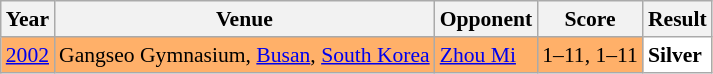<table class="sortable wikitable" style="font-size: 90%;">
<tr>
<th>Year</th>
<th>Venue</th>
<th>Opponent</th>
<th>Score</th>
<th>Result</th>
</tr>
<tr style="background:#FFB069">
<td align="center"><a href='#'>2002</a></td>
<td align="left">Gangseo Gymnasium, <a href='#'>Busan</a>, <a href='#'>South Korea</a></td>
<td align="left"> <a href='#'>Zhou Mi</a></td>
<td align="left">1–11, 1–11</td>
<td style="text-align:left; background:white"> <strong>Silver</strong></td>
</tr>
</table>
